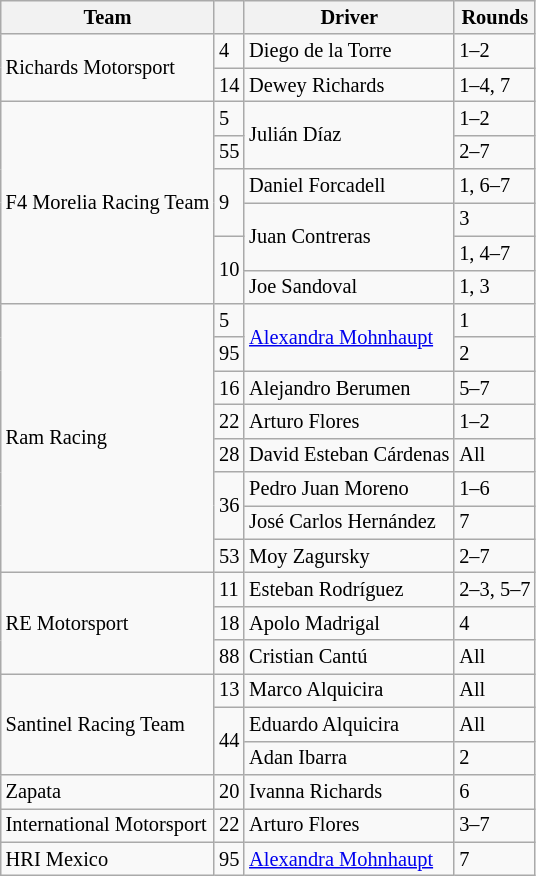<table class="wikitable" style="font-size: 85%">
<tr>
<th>Team</th>
<th></th>
<th>Driver</th>
<th>Rounds</th>
</tr>
<tr>
<td rowspan=2> Richards Motorsport</td>
<td>4</td>
<td> Diego de la Torre</td>
<td>1–2</td>
</tr>
<tr>
<td>14</td>
<td> Dewey Richards</td>
<td>1–4, 7</td>
</tr>
<tr>
<td rowspan=6> F4 Morelia Racing Team</td>
<td>5</td>
<td rowspan=2> Julián Díaz</td>
<td>1–2</td>
</tr>
<tr>
<td>55</td>
<td>2–7</td>
</tr>
<tr>
<td rowspan=2>9</td>
<td> Daniel Forcadell</td>
<td>1, 6–7</td>
</tr>
<tr>
<td rowspan=2> Juan Contreras</td>
<td>3</td>
</tr>
<tr>
<td rowspan=2>10</td>
<td>1, 4–7</td>
</tr>
<tr>
<td> Joe Sandoval</td>
<td>1, 3</td>
</tr>
<tr>
<td rowspan=8> Ram Racing</td>
<td>5</td>
<td rowspan=2> <a href='#'>Alexandra Mohnhaupt</a></td>
<td>1</td>
</tr>
<tr>
<td>95</td>
<td>2</td>
</tr>
<tr>
<td>16</td>
<td> Alejandro Berumen</td>
<td>5–7</td>
</tr>
<tr>
<td>22</td>
<td> Arturo Flores</td>
<td>1–2</td>
</tr>
<tr>
<td>28</td>
<td nowrap> David Esteban Cárdenas</td>
<td>All</td>
</tr>
<tr>
<td rowspan=2>36</td>
<td> Pedro Juan Moreno</td>
<td>1–6</td>
</tr>
<tr>
<td> José Carlos Hernández</td>
<td>7</td>
</tr>
<tr>
<td>53</td>
<td> Moy Zagursky</td>
<td>2–7</td>
</tr>
<tr>
<td rowspan=3> RE Motorsport</td>
<td>11</td>
<td> Esteban Rodríguez</td>
<td>2–3, 5–7</td>
</tr>
<tr>
<td>18</td>
<td> Apolo Madrigal</td>
<td>4</td>
</tr>
<tr>
<td>88</td>
<td> Cristian Cantú</td>
<td>All</td>
</tr>
<tr>
<td rowspan=3> Santinel Racing Team</td>
<td>13</td>
<td> Marco Alquicira</td>
<td>All</td>
</tr>
<tr>
<td rowspan=2>44</td>
<td> Eduardo Alquicira</td>
<td>All</td>
</tr>
<tr>
<td> Adan Ibarra</td>
<td>2</td>
</tr>
<tr>
<td> Zapata</td>
<td>20</td>
<td> Ivanna Richards</td>
<td>6</td>
</tr>
<tr>
<td> International Motorsport</td>
<td>22</td>
<td> Arturo Flores</td>
<td>3–7</td>
</tr>
<tr>
<td> HRI Mexico</td>
<td>95</td>
<td> <a href='#'>Alexandra Mohnhaupt</a></td>
<td>7</td>
</tr>
</table>
